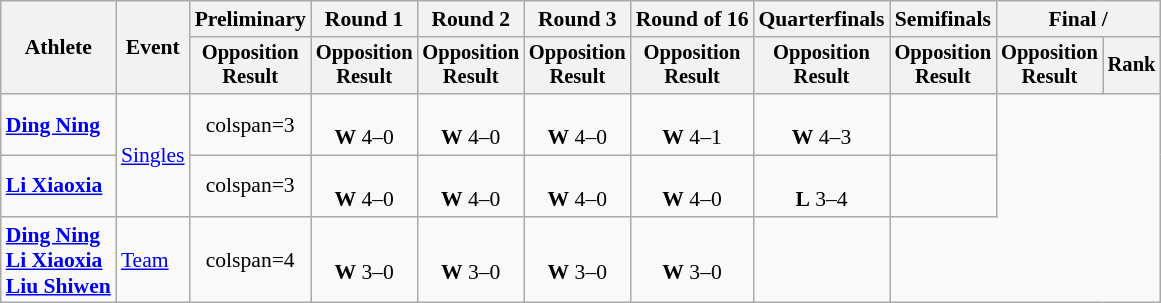<table class="wikitable" style="font-size:90%;">
<tr>
<th rowspan=2>Athlete</th>
<th rowspan=2>Event</th>
<th>Preliminary</th>
<th>Round 1</th>
<th>Round 2</th>
<th>Round 3</th>
<th>Round of 16</th>
<th>Quarterfinals</th>
<th>Semifinals</th>
<th colspan=2>Final / </th>
</tr>
<tr style="font-size:95%">
<th>Opposition<br>Result</th>
<th>Opposition<br>Result</th>
<th>Opposition<br>Result</th>
<th>Opposition<br>Result</th>
<th>Opposition<br>Result</th>
<th>Opposition<br>Result</th>
<th>Opposition<br>Result</th>
<th>Opposition<br>Result</th>
<th>Rank</th>
</tr>
<tr align=center>
<td align=left><strong><a href='#'>Ding Ning</a></strong></td>
<td align=left rowspan=2><a href='#'>Singles</a></td>
<td>colspan=3 </td>
<td><br><strong>W</strong> 4–0</td>
<td><br><strong>W</strong> 4–0</td>
<td><br><strong>W</strong> 4–0</td>
<td><br><strong>W</strong> 4–1</td>
<td><br><strong>W</strong> 4–3</td>
<td></td>
</tr>
<tr align=center>
<td align=left><strong><a href='#'>Li Xiaoxia</a></strong></td>
<td>colspan=3 </td>
<td><br><strong>W</strong> 4–0</td>
<td><br><strong>W</strong> 4–0</td>
<td><br><strong>W</strong> 4–0</td>
<td><br><strong>W</strong> 4–0</td>
<td><br><strong>L</strong> 3–4</td>
<td></td>
</tr>
<tr align=center>
<td align=left><strong><a href='#'>Ding Ning</a><br><a href='#'>Li Xiaoxia</a><br><a href='#'>Liu Shiwen</a></strong></td>
<td align=left><a href='#'>Team</a></td>
<td>colspan=4 </td>
<td><br><strong>W</strong> 3–0</td>
<td><br><strong>W</strong> 3–0</td>
<td><br><strong>W</strong> 3–0</td>
<td><br><strong>W</strong> 3–0</td>
<td></td>
</tr>
</table>
